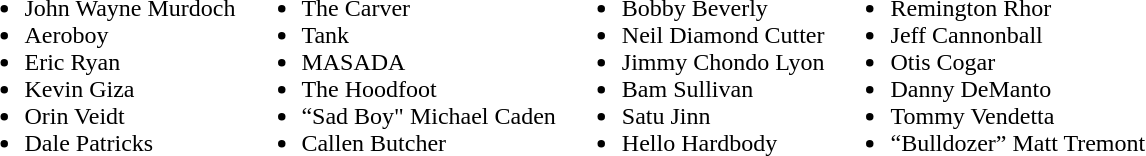<table>
<tr>
<td valign=top><br><ul><li>John Wayne Murdoch</li><li>Aeroboy</li><li>Eric Ryan</li><li>Kevin Giza</li><li>Orin Veidt</li><li>Dale Patricks</li></ul></td>
<td valign=top><br><ul><li>The Carver</li><li>Tank</li><li>MASADA</li><li>The Hoodfoot</li><li>“Sad Boy" Michael Caden</li><li>Callen Butcher</li></ul></td>
<td valign=top><br><ul><li>Bobby Beverly</li><li>Neil Diamond Cutter</li><li>Jimmy Chondo Lyon</li><li>Bam Sullivan</li><li>Satu Jinn</li><li>Hello Hardbody</li></ul></td>
<td valign=top><br><ul><li>Remington Rhor</li><li>Jeff Cannonball</li><li>Otis Cogar</li><li>Danny DeManto</li><li>Tommy Vendetta</li><li>“Bulldozer” Matt Tremont</li></ul></td>
</tr>
</table>
